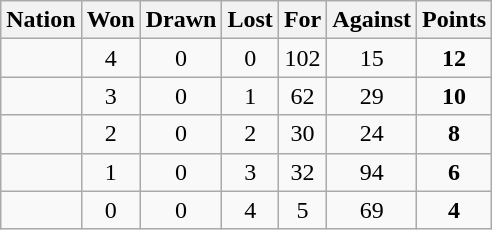<table class="wikitable" style="text-align: center;">
<tr>
<th>Nation</th>
<th>Won</th>
<th>Drawn</th>
<th>Lost</th>
<th>For</th>
<th>Against</th>
<th>Points</th>
</tr>
<tr>
<td align="left"></td>
<td>4</td>
<td>0</td>
<td>0</td>
<td>102</td>
<td>15</td>
<td><strong>12</strong></td>
</tr>
<tr>
<td align="left"></td>
<td>3</td>
<td>0</td>
<td>1</td>
<td>62</td>
<td>29</td>
<td><strong>10</strong></td>
</tr>
<tr>
<td align="left"></td>
<td>2</td>
<td>0</td>
<td>2</td>
<td>30</td>
<td>24</td>
<td><strong>8</strong></td>
</tr>
<tr>
<td align="left"></td>
<td>1</td>
<td>0</td>
<td>3</td>
<td>32</td>
<td>94</td>
<td><strong>6</strong></td>
</tr>
<tr>
<td align="left"></td>
<td>0</td>
<td>0</td>
<td>4</td>
<td>5</td>
<td>69</td>
<td><strong>4</strong></td>
</tr>
</table>
